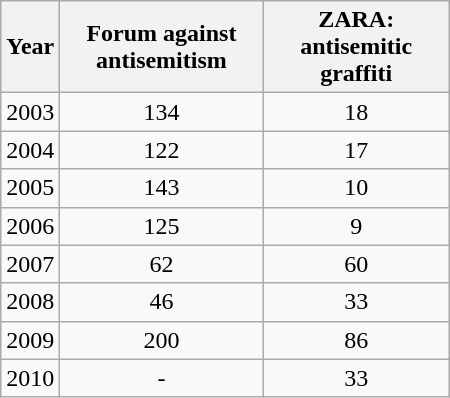<table class="wikitable" style="float: right; text-align:center; width:300px">
<tr>
<th>Year</th>
<th>Forum against antisemitism</th>
<th>ZARA: antisemitic graffiti</th>
</tr>
<tr>
<td>2003</td>
<td>134</td>
<td>18</td>
</tr>
<tr>
<td>2004</td>
<td>122</td>
<td>17</td>
</tr>
<tr>
<td>2005</td>
<td>143</td>
<td>10</td>
</tr>
<tr>
<td>2006</td>
<td>125</td>
<td>9</td>
</tr>
<tr>
<td>2007</td>
<td>62</td>
<td>60</td>
</tr>
<tr>
<td>2008</td>
<td>46</td>
<td>33</td>
</tr>
<tr>
<td>2009</td>
<td>200</td>
<td>86</td>
</tr>
<tr>
<td>2010</td>
<td>-</td>
<td>33</td>
</tr>
</table>
